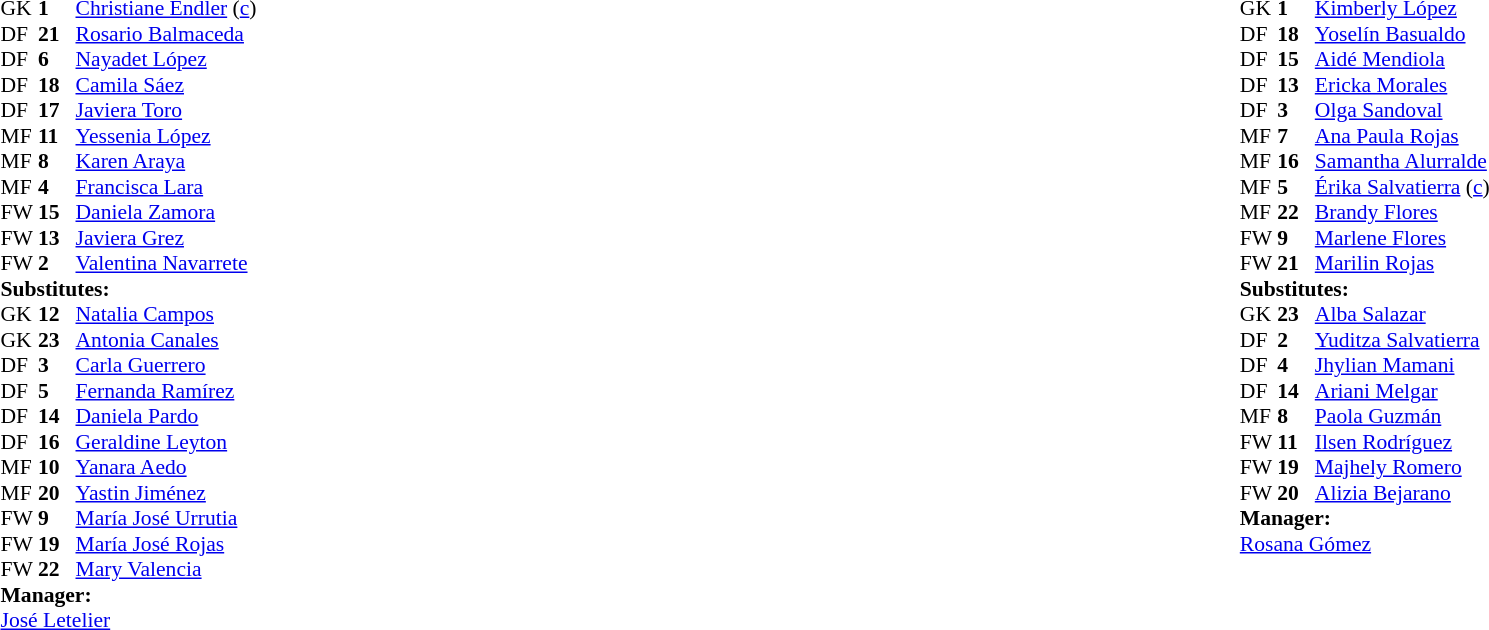<table width="100%">
<tr>
<td style="vertical-align:top; width:40%"><br><table style="font-size: 90%" cellspacing="0" cellpadding="0">
<tr>
<th width=25></th>
<th width=25></th>
</tr>
<tr>
<td>GK</td>
<td><strong>1</strong></td>
<td><a href='#'>Christiane Endler</a> (<a href='#'>c</a>)</td>
</tr>
<tr>
<td>DF</td>
<td><strong>21</strong></td>
<td><a href='#'>Rosario Balmaceda</a></td>
</tr>
<tr>
<td>DF</td>
<td><strong>6</strong></td>
<td><a href='#'>Nayadet López</a></td>
<td></td>
<td></td>
</tr>
<tr>
<td>DF</td>
<td><strong>18</strong></td>
<td><a href='#'>Camila Sáez</a></td>
</tr>
<tr>
<td>DF</td>
<td><strong>17</strong></td>
<td><a href='#'>Javiera Toro</a></td>
<td></td>
</tr>
<tr>
<td>MF</td>
<td><strong>11</strong></td>
<td><a href='#'>Yessenia López</a></td>
<td></td>
<td></td>
</tr>
<tr>
<td>MF</td>
<td><strong>8</strong></td>
<td><a href='#'>Karen Araya</a></td>
</tr>
<tr>
<td>MF</td>
<td><strong>4</strong></td>
<td><a href='#'>Francisca Lara</a></td>
<td></td>
<td></td>
</tr>
<tr>
<td>FW</td>
<td><strong>15</strong></td>
<td><a href='#'>Daniela Zamora</a></td>
<td></td>
<td></td>
</tr>
<tr>
<td>FW</td>
<td><strong>13</strong></td>
<td><a href='#'>Javiera Grez</a></td>
<td></td>
<td></td>
</tr>
<tr>
<td>FW</td>
<td><strong>2</strong></td>
<td><a href='#'>Valentina Navarrete</a></td>
</tr>
<tr>
<td colspan=3><strong>Substitutes:</strong></td>
</tr>
<tr>
<td>GK</td>
<td><strong>12</strong></td>
<td><a href='#'>Natalia Campos</a></td>
</tr>
<tr>
<td>GK</td>
<td><strong>23</strong></td>
<td><a href='#'>Antonia Canales</a></td>
</tr>
<tr>
<td>DF</td>
<td><strong>3</strong></td>
<td><a href='#'>Carla Guerrero</a></td>
</tr>
<tr>
<td>DF</td>
<td><strong>5</strong></td>
<td><a href='#'>Fernanda Ramírez</a></td>
<td></td>
<td></td>
</tr>
<tr>
<td>DF</td>
<td><strong>14</strong></td>
<td><a href='#'>Daniela Pardo</a></td>
</tr>
<tr>
<td>DF</td>
<td><strong>16</strong></td>
<td><a href='#'>Geraldine Leyton</a></td>
</tr>
<tr>
<td>MF</td>
<td><strong>10</strong></td>
<td><a href='#'>Yanara Aedo</a></td>
</tr>
<tr>
<td>MF</td>
<td><strong>20</strong></td>
<td><a href='#'>Yastin Jiménez</a></td>
<td></td>
<td></td>
</tr>
<tr>
<td>FW</td>
<td><strong>9</strong></td>
<td><a href='#'>María José Urrutia</a></td>
<td></td>
<td></td>
</tr>
<tr>
<td>FW</td>
<td><strong>19</strong></td>
<td><a href='#'>María José Rojas</a></td>
<td></td>
<td></td>
</tr>
<tr>
<td>FW</td>
<td><strong>22</strong></td>
<td><a href='#'>Mary Valencia</a></td>
<td></td>
<td></td>
</tr>
<tr>
<td colspan=3><strong>Manager:</strong></td>
</tr>
<tr>
<td colspan="4"><a href='#'>José Letelier</a></td>
</tr>
</table>
</td>
<td style="vertical-align:top; width:50%"><br><table cellspacing="0" cellpadding="0" style="font-size:90%; margin:auto">
<tr>
<th width=25></th>
<th width=25></th>
</tr>
<tr>
<td>GK</td>
<td><strong>1</strong></td>
<td><a href='#'>Kimberly López</a></td>
</tr>
<tr>
<td>DF</td>
<td><strong>18</strong></td>
<td><a href='#'>Yoselín Basualdo</a></td>
</tr>
<tr>
<td>DF</td>
<td><strong>15</strong></td>
<td><a href='#'>Aidé Mendiola</a></td>
<td></td>
</tr>
<tr>
<td>DF</td>
<td><strong>13</strong></td>
<td><a href='#'>Ericka Morales</a></td>
</tr>
<tr>
<td>DF</td>
<td><strong>3</strong></td>
<td><a href='#'>Olga Sandoval</a></td>
<td></td>
<td></td>
</tr>
<tr>
<td>MF</td>
<td><strong>7</strong></td>
<td><a href='#'>Ana Paula Rojas</a></td>
</tr>
<tr>
<td>MF</td>
<td><strong>16</strong></td>
<td><a href='#'>Samantha Alurralde</a></td>
</tr>
<tr>
<td>MF</td>
<td><strong>5</strong></td>
<td><a href='#'>Érika Salvatierra</a> (<a href='#'>c</a>)</td>
</tr>
<tr>
<td>MF</td>
<td><strong>22</strong></td>
<td><a href='#'>Brandy Flores</a></td>
</tr>
<tr>
<td>FW</td>
<td><strong>9</strong></td>
<td><a href='#'>Marlene Flores</a></td>
<td></td>
<td></td>
</tr>
<tr>
<td>FW</td>
<td><strong>21</strong></td>
<td><a href='#'>Marilin Rojas</a></td>
</tr>
<tr>
<td colspan=3><strong>Substitutes:</strong></td>
</tr>
<tr>
<td>GK</td>
<td><strong>23</strong></td>
<td><a href='#'>Alba Salazar</a></td>
</tr>
<tr>
<td>DF</td>
<td><strong>2</strong></td>
<td><a href='#'>Yuditza Salvatierra</a></td>
</tr>
<tr>
<td>DF</td>
<td><strong>4</strong></td>
<td><a href='#'>Jhylian Mamani</a></td>
</tr>
<tr>
<td>DF</td>
<td><strong>14</strong></td>
<td><a href='#'>Ariani Melgar</a></td>
</tr>
<tr>
<td>MF</td>
<td><strong>8</strong></td>
<td><a href='#'>Paola Guzmán</a></td>
</tr>
<tr>
<td>FW</td>
<td><strong>11</strong></td>
<td><a href='#'>Ilsen Rodríguez</a></td>
<td></td>
<td></td>
</tr>
<tr>
<td>FW</td>
<td><strong>19</strong></td>
<td><a href='#'>Majhely Romero</a></td>
</tr>
<tr>
<td>FW</td>
<td><strong>20</strong></td>
<td><a href='#'>Alizia Bejarano</a></td>
<td></td>
<td></td>
</tr>
<tr>
<td></td>
</tr>
<tr>
<td></td>
</tr>
<tr>
<td></td>
</tr>
<tr>
<td colspan=3><strong>Manager:</strong></td>
</tr>
<tr>
<td colspan="4"> <a href='#'>Rosana Gómez</a></td>
</tr>
</table>
</td>
</tr>
</table>
